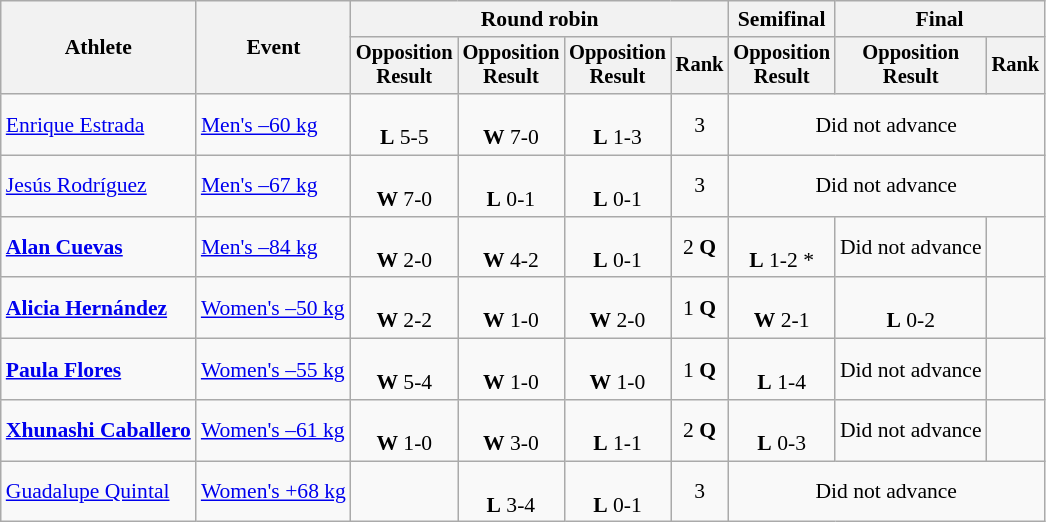<table class=wikitable style=font-size:90%;text-align:center>
<tr>
<th rowspan=2>Athlete</th>
<th rowspan=2>Event</th>
<th colspan=4>Round robin</th>
<th>Semifinal</th>
<th colspan=2>Final</th>
</tr>
<tr style=font-size:95%>
<th>Opposition<br>Result</th>
<th>Opposition<br>Result</th>
<th>Opposition<br>Result</th>
<th>Rank</th>
<th>Opposition<br>Result</th>
<th>Opposition<br>Result</th>
<th>Rank</th>
</tr>
<tr>
<td align=left><a href='#'>Enrique Estrada</a></td>
<td align=left><a href='#'>Men's –60 kg</a></td>
<td><br><strong>L</strong> 5-5</td>
<td><br><strong>W</strong> 7-0</td>
<td><br><strong>L</strong> 1-3</td>
<td>3</td>
<td colspan=3>Did not advance</td>
</tr>
<tr>
<td align=left><a href='#'>Jesús Rodríguez</a></td>
<td align=left><a href='#'>Men's –67 kg</a></td>
<td><br><strong>W</strong> 7-0</td>
<td><br><strong>L</strong> 0-1</td>
<td><br><strong>L</strong> 0-1</td>
<td>3</td>
<td colspan=3>Did not advance</td>
</tr>
<tr>
<td align=left><strong><a href='#'>Alan Cuevas</a></strong></td>
<td align=left><a href='#'>Men's –84 kg</a></td>
<td><br><strong>W</strong> 2-0</td>
<td><br><strong>W</strong> 4-2</td>
<td><br><strong>L</strong> 0-1</td>
<td>2 <strong>Q</strong></td>
<td><br><strong>L</strong> 1-2 *</td>
<td>Did not advance</td>
<td></td>
</tr>
<tr>
<td align=left><strong><a href='#'>Alicia Hernández</a></strong></td>
<td align=left><a href='#'>Women's –50 kg</a></td>
<td><br><strong>W</strong> 2-2</td>
<td><br><strong>W</strong> 1-0</td>
<td><br><strong>W</strong> 2-0</td>
<td>1 <strong>Q</strong></td>
<td><br><strong>W</strong> 2-1</td>
<td><br><strong>L</strong> 0-2</td>
<td></td>
</tr>
<tr>
<td align=left><strong><a href='#'>Paula Flores</a></strong></td>
<td align=left><a href='#'>Women's –55 kg</a></td>
<td><br><strong>W</strong> 5-4</td>
<td><br><strong>W</strong> 1-0</td>
<td><br><strong>W</strong> 1-0</td>
<td>1 <strong>Q</strong></td>
<td><br><strong>L</strong> 1-4</td>
<td>Did not advance</td>
<td></td>
</tr>
<tr>
<td align=left><strong><a href='#'>Xhunashi Caballero</a></strong></td>
<td align=left><a href='#'>Women's –61 kg</a></td>
<td><br><strong>W</strong> 1-0</td>
<td><br><strong>W</strong> 3-0</td>
<td><br><strong>L</strong> 1-1</td>
<td>2 <strong>Q</strong></td>
<td><br><strong>L</strong> 0-3</td>
<td>Did not advance</td>
<td></td>
</tr>
<tr>
<td align=left><a href='#'>Guadalupe Quintal</a></td>
<td align=left><a href='#'>Women's +68 kg</a></td>
<td></td>
<td><br><strong>L</strong> 3-4</td>
<td><br><strong>L</strong> 0-1</td>
<td>3</td>
<td colspan=4>Did not advance</td>
</tr>
</table>
